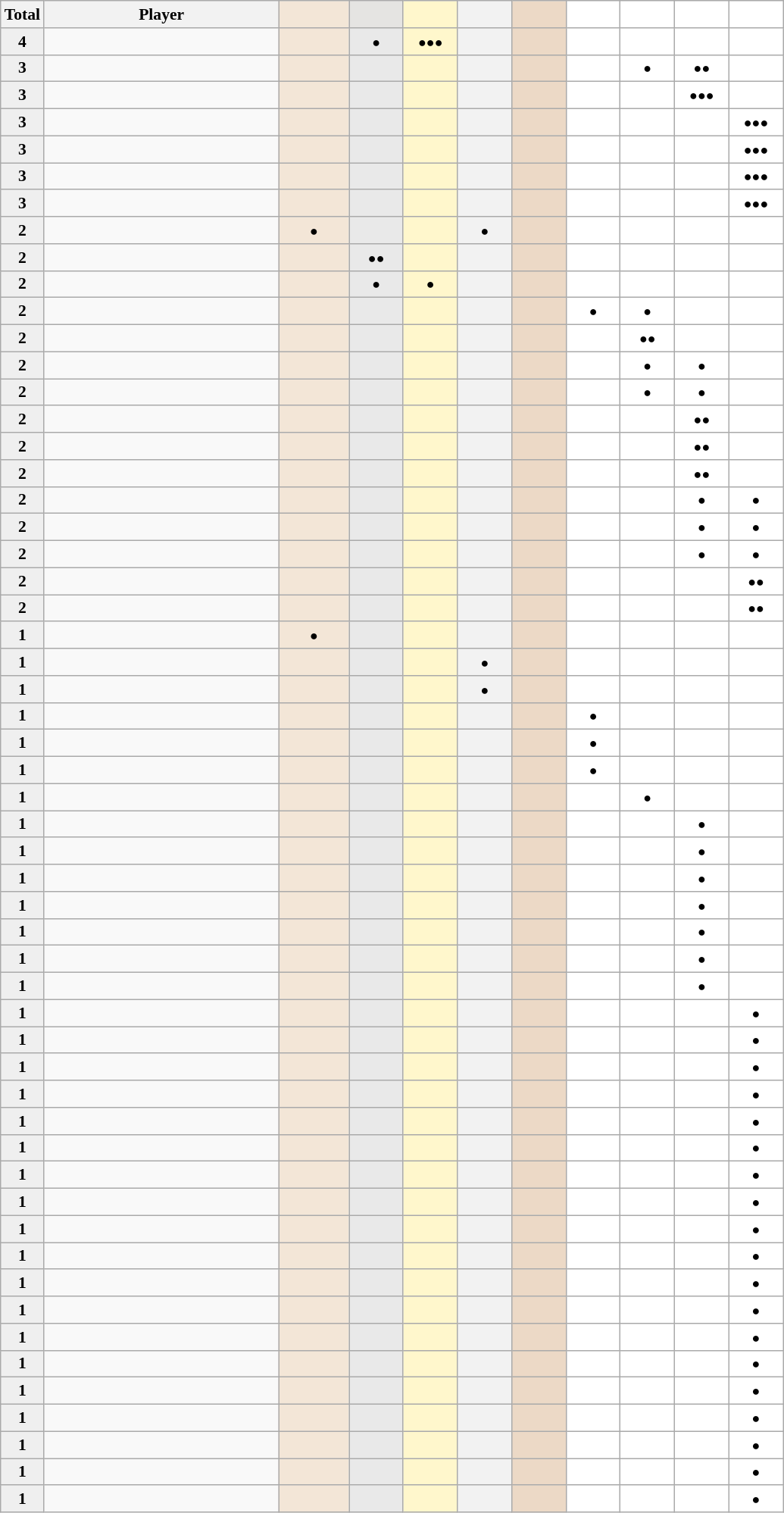<table class="sortable wikitable" style="font-size:90%">
<tr>
<th width="30">Total</th>
<th width="200">Player</th>
<th width="55" style="background:#F3E6D7;"></th>
<th width="41" style="background:#E5E4E2;"></th>
<th width="41" style="background:#fff7cc;"></th>
<th width="41" style="background:#f2f2f2;"></th>
<th width="41" style="background:#ecd9c6;"></th>
<th width="41" style="background:#fff;"></th>
<th width="41" style="background:#fff;"></th>
<th width="41" style="background:#fff;"></th>
<th width="41" style="background:#fff;"></th>
</tr>
<tr align="center">
<td style="background:#efefef;"><strong>4</strong></td>
<td align="left"></td>
<td style="background:#F3E6D7;"> <small> </small></td>
<td style="background:#E9E9E9;"> <small>●</small></td>
<td style="background:#fff7cc;"> <small>●●●</small></td>
<td style="background:#f2f2f2;"> <small> </small></td>
<td style="background:#ecd9c6;"> <small></small></td>
<td style="background:#fff;"> <small> </small></td>
<td style="background:#fff;"> <small> </small></td>
<td style="background:#fff;"> <small> </small></td>
<td style="background:#fff;"> <small> </small></td>
</tr>
<tr align="center">
<td style="background:#efefef;"><strong>3</strong></td>
<td align="left"></td>
<td style="background:#F3E6D7;"> <small> </small></td>
<td style="background:#E9E9E9;"> <small> </small></td>
<td style="background:#fff7cc;"> <small> </small></td>
<td style="background:#f2f2f2;"> <small> </small></td>
<td style="background:#ecd9c6;"> <small></small></td>
<td style="background:#fff;"> <small> </small></td>
<td style="background:#fff;"> <small>●</small></td>
<td style="background:#fff;"> <small>●●</small></td>
<td style="background:#fff;"> <small> </small></td>
</tr>
<tr align="center">
<td style="background:#efefef;"><strong>3</strong></td>
<td align="left"></td>
<td style="background:#F3E6D7;"> <small> </small></td>
<td style="background:#E9E9E9;"> <small> </small></td>
<td style="background:#fff7cc;"> <small> </small></td>
<td style="background:#f2f2f2;"> <small> </small></td>
<td style="background:#ecd9c6;"> <small></small></td>
<td style="background:#fff;"> <small> </small></td>
<td style="background:#fff;"> <small> </small></td>
<td style="background:#fff;"> <small>●●●</small></td>
<td style="background:#fff;"> <small> </small></td>
</tr>
<tr align="center">
<td style="background:#efefef;"><strong>3</strong></td>
<td align="left"></td>
<td style="background:#F3E6D7;"> <small> </small></td>
<td style="background:#E9E9E9;"> <small> </small></td>
<td style="background:#fff7cc;"> <small> </small></td>
<td style="background:#f2f2f2;"> <small> </small></td>
<td style="background:#ecd9c6;"> <small></small></td>
<td style="background:#fff;"> <small> </small></td>
<td style="background:#fff;"> <small> </small></td>
<td style="background:#fff;"> <small> </small></td>
<td style="background:#fff;"> <small>●●●</small></td>
</tr>
<tr align="center">
<td style="background:#efefef;"><strong>3</strong></td>
<td align="left"></td>
<td style="background:#F3E6D7;"> <small> </small></td>
<td style="background:#E9E9E9;"> <small> </small></td>
<td style="background:#fff7cc;"> <small> </small></td>
<td style="background:#f2f2f2;"> <small> </small></td>
<td style="background:#ecd9c6;"> <small></small></td>
<td style="background:#fff;"> <small> </small></td>
<td style="background:#fff;"> <small> </small></td>
<td style="background:#fff;"> <small> </small></td>
<td style="background:#fff;"> <small>●●●</small></td>
</tr>
<tr align="center">
<td style="background:#efefef;"><strong>3</strong></td>
<td align="left"></td>
<td style="background:#F3E6D7;"> <small> </small></td>
<td style="background:#E9E9E9;"> <small> </small></td>
<td style="background:#fff7cc;"> <small> </small></td>
<td style="background:#f2f2f2;"> <small> </small></td>
<td style="background:#ecd9c6;"> <small></small></td>
<td style="background:#fff;"> <small> </small></td>
<td style="background:#fff;"> <small> </small></td>
<td style="background:#fff;"> <small> </small></td>
<td style="background:#fff;"> <small>●●●</small></td>
</tr>
<tr align="center">
<td style="background:#efefef;"><strong>3</strong></td>
<td align="left"></td>
<td style="background:#F3E6D7;"> <small> </small></td>
<td style="background:#E9E9E9;"> <small> </small></td>
<td style="background:#fff7cc;"> <small> </small></td>
<td style="background:#f2f2f2;"> <small> </small></td>
<td style="background:#ecd9c6;"> <small></small></td>
<td style="background:#fff;"> <small> </small></td>
<td style="background:#fff;"> <small> </small></td>
<td style="background:#fff;"> <small> </small></td>
<td style="background:#fff;"> <small>●●●</small></td>
</tr>
<tr align="center">
<td style="background:#efefef;"><strong>2</strong></td>
<td align="left"></td>
<td style="background:#F3E6D7;"> <small>●</small></td>
<td style="background:#E9E9E9;"> <small> </small></td>
<td style="background:#fff7cc;"> <small> </small></td>
<td style="background:#f2f2f2;"> <small>●</small></td>
<td style="background:#ecd9c6;"> <small></small></td>
<td style="background:#fff;"> <small> </small></td>
<td style="background:#fff;"> <small> </small></td>
<td style="background:#fff;"> <small> </small></td>
<td style="background:#fff;"> <small> </small></td>
</tr>
<tr align="center">
<td style="background:#efefef;"><strong>2</strong></td>
<td align="left"></td>
<td style="background:#F3E6D7;"> <small> </small></td>
<td style="background:#E9E9E9;"> <small>●●</small></td>
<td style="background:#fff7cc;"> <small> </small></td>
<td style="background:#f2f2f2;"> <small> </small></td>
<td style="background:#ecd9c6;"> <small></small></td>
<td style="background:#fff;"> <small> </small></td>
<td style="background:#fff;"> <small> </small></td>
<td style="background:#fff;"> <small> </small></td>
<td style="background:#fff;"> <small> </small></td>
</tr>
<tr align="center">
<td style="background:#efefef;"><strong>2</strong></td>
<td align="left"></td>
<td style="background:#F3E6D7;"> <small> </small></td>
<td style="background:#E9E9E9;"> <small>●</small></td>
<td style="background:#fff7cc;"> <small>●</small></td>
<td style="background:#f2f2f2;"> <small> </small></td>
<td style="background:#ecd9c6;"> <small></small></td>
<td style="background:#fff;"> <small> </small></td>
<td style="background:#fff;"> <small> </small></td>
<td style="background:#fff;"> <small> </small></td>
<td style="background:#fff;"> <small> </small></td>
</tr>
<tr align="center">
<td style="background:#efefef;"><strong>2</strong></td>
<td align="left"></td>
<td style="background:#F3E6D7;"> <small> </small></td>
<td style="background:#E9E9E9;"> <small> </small></td>
<td style="background:#fff7cc;"> <small> </small></td>
<td style="background:#f2f2f2;"> <small> </small></td>
<td style="background:#ecd9c6;"> <small></small></td>
<td style="background:#fff;"> <small>●</small></td>
<td style="background:#fff;"> <small>●</small></td>
<td style="background:#fff;"> <small> </small></td>
<td style="background:#fff;"> <small> </small></td>
</tr>
<tr align="center">
<td style="background:#efefef;"><strong>2</strong></td>
<td align="left"></td>
<td style="background:#F3E6D7;"> <small> </small></td>
<td style="background:#E9E9E9;"> <small> </small></td>
<td style="background:#fff7cc;"> <small> </small></td>
<td style="background:#f2f2f2;"> <small> </small></td>
<td style="background:#ecd9c6;"> <small></small></td>
<td style="background:#fff;"> <small> </small></td>
<td style="background:#fff;"> <small>●●</small></td>
<td style="background:#fff;"> <small> </small></td>
<td style="background:#fff;"> <small> </small></td>
</tr>
<tr align="center">
<td style="background:#efefef;"><strong>2</strong></td>
<td align="left"></td>
<td style="background:#F3E6D7;"> <small> </small></td>
<td style="background:#E9E9E9;"> <small> </small></td>
<td style="background:#fff7cc;"> <small> </small></td>
<td style="background:#f2f2f2;"> <small> </small></td>
<td style="background:#ecd9c6;"> <small></small></td>
<td style="background:#fff;"> <small> </small></td>
<td style="background:#fff;"> <small>●</small></td>
<td style="background:#fff;"> <small>●</small></td>
<td style="background:#fff;"> <small> </small></td>
</tr>
<tr align="center">
<td style="background:#efefef;"><strong>2</strong></td>
<td align="left"></td>
<td style="background:#F3E6D7;"> <small> </small></td>
<td style="background:#E9E9E9;"> <small> </small></td>
<td style="background:#fff7cc;"> <small> </small></td>
<td style="background:#f2f2f2;"> <small> </small></td>
<td style="background:#ecd9c6;"> <small></small></td>
<td style="background:#fff;"> <small> </small></td>
<td style="background:#fff;"> <small>●</small></td>
<td style="background:#fff;"> <small>●</small></td>
<td style="background:#fff;"> <small> </small></td>
</tr>
<tr align="center">
<td style="background:#efefef;"><strong>2</strong></td>
<td align="left"></td>
<td style="background:#F3E6D7;"> <small> </small></td>
<td style="background:#E9E9E9;"> <small> </small></td>
<td style="background:#fff7cc;"> <small> </small></td>
<td style="background:#f2f2f2;"> <small> </small></td>
<td style="background:#ecd9c6;"> <small></small></td>
<td style="background:#fff;"> <small> </small></td>
<td style="background:#fff;"> <small> </small></td>
<td style="background:#fff;"> <small>●●</small></td>
<td style="background:#fff;"> <small> </small></td>
</tr>
<tr align="center">
<td style="background:#efefef;"><strong>2</strong></td>
<td align="left"></td>
<td style="background:#F3E6D7;"> <small> </small></td>
<td style="background:#E9E9E9;"> <small> </small></td>
<td style="background:#fff7cc;"> <small> </small></td>
<td style="background:#f2f2f2;"> <small> </small></td>
<td style="background:#ecd9c6;"> <small></small></td>
<td style="background:#fff;"> <small> </small></td>
<td style="background:#fff;"> <small> </small></td>
<td style="background:#fff;"> <small>●●</small></td>
<td style="background:#fff;"> <small> </small></td>
</tr>
<tr align="center">
<td style="background:#efefef;"><strong>2</strong></td>
<td align="left"></td>
<td style="background:#F3E6D7;"> <small> </small></td>
<td style="background:#E9E9E9;"> <small> </small></td>
<td style="background:#fff7cc;"> <small> </small></td>
<td style="background:#f2f2f2;"> <small> </small></td>
<td style="background:#ecd9c6;"> <small></small></td>
<td style="background:#fff;"> <small> </small></td>
<td style="background:#fff;"> <small> </small></td>
<td style="background:#fff;"> <small>●●</small></td>
<td style="background:#fff;"> <small> </small></td>
</tr>
<tr align="center">
<td style="background:#efefef;"><strong>2</strong></td>
<td align="left"></td>
<td style="background:#F3E6D7;"> <small> </small></td>
<td style="background:#E9E9E9;"> <small> </small></td>
<td style="background:#fff7cc;"> <small> </small></td>
<td style="background:#f2f2f2;"> <small> </small></td>
<td style="background:#ecd9c6;"> <small></small></td>
<td style="background:#fff;"> <small> </small></td>
<td style="background:#fff;"> <small> </small></td>
<td style="background:#fff;"> <small>●</small></td>
<td style="background:#fff;"> <small>●</small></td>
</tr>
<tr align="center">
<td style="background:#efefef;"><strong>2</strong></td>
<td align="left"></td>
<td style="background:#F3E6D7;"> <small> </small></td>
<td style="background:#E9E9E9;"> <small> </small></td>
<td style="background:#fff7cc;"> <small> </small></td>
<td style="background:#f2f2f2;"> <small> </small></td>
<td style="background:#ecd9c6;"> <small></small></td>
<td style="background:#fff;"> <small> </small></td>
<td style="background:#fff;"> <small> </small></td>
<td style="background:#fff;"> <small>●</small></td>
<td style="background:#fff;"> <small>●</small></td>
</tr>
<tr align="center">
<td style="background:#efefef;"><strong>2</strong></td>
<td align="left"></td>
<td style="background:#F3E6D7;"> <small> </small></td>
<td style="background:#E9E9E9;"> <small> </small></td>
<td style="background:#fff7cc;"> <small> </small></td>
<td style="background:#f2f2f2;"> <small> </small></td>
<td style="background:#ecd9c6;"> <small></small></td>
<td style="background:#fff;"> <small> </small></td>
<td style="background:#fff;"> <small> </small></td>
<td style="background:#fff;"> <small>●</small></td>
<td style="background:#fff;"> <small>●</small></td>
</tr>
<tr align="center">
<td style="background:#efefef;"><strong>2</strong></td>
<td align="left"></td>
<td style="background:#F3E6D7;"> <small> </small></td>
<td style="background:#E9E9E9;"> <small> </small></td>
<td style="background:#fff7cc;"> <small> </small></td>
<td style="background:#f2f2f2;"> <small> </small></td>
<td style="background:#ecd9c6;"> <small></small></td>
<td style="background:#fff;"> <small> </small></td>
<td style="background:#fff;"> <small> </small></td>
<td style="background:#fff;"> <small> </small></td>
<td style="background:#fff;"> <small>●●</small></td>
</tr>
<tr align="center">
<td style="background:#efefef;"><strong>2</strong></td>
<td align="left"></td>
<td style="background:#F3E6D7;"> <small> </small></td>
<td style="background:#E9E9E9;"> <small> </small></td>
<td style="background:#fff7cc;"> <small> </small></td>
<td style="background:#f2f2f2;"> <small> </small></td>
<td style="background:#ecd9c6;"> <small></small></td>
<td style="background:#fff;"> <small> </small></td>
<td style="background:#fff;"> <small> </small></td>
<td style="background:#fff;"> <small> </small></td>
<td style="background:#fff;"> <small>●●</small></td>
</tr>
<tr align="center">
<td style="background:#efefef;"><strong>1</strong></td>
<td align="left"></td>
<td style="background:#F3E6D7;"> <small>●</small></td>
<td style="background:#E9E9E9;"> <small> </small></td>
<td style="background:#fff7cc;"> <small> </small></td>
<td style="background:#f2f2f2;"> <small> </small></td>
<td style="background:#ecd9c6;"> <small></small></td>
<td style="background:#fff;"> <small> </small></td>
<td style="background:#fff;"> <small> </small></td>
<td style="background:#fff;"> <small> </small></td>
<td style="background:#fff;"> <small> </small></td>
</tr>
<tr align="center">
<td style="background:#efefef;"><strong>1</strong></td>
<td align="left"></td>
<td style="background:#F3E6D7;"> <small> </small></td>
<td style="background:#E9E9E9;"> <small> </small></td>
<td style="background:#fff7cc;"> <small> </small></td>
<td style="background:#f2f2f2;"> <small>●</small></td>
<td style="background:#ecd9c6;"> <small></small></td>
<td style="background:#fff;"> <small> </small></td>
<td style="background:#fff;"> <small> </small></td>
<td style="background:#fff;"> <small> </small></td>
<td style="background:#fff;"> <small> </small></td>
</tr>
<tr align="center">
<td style="background:#efefef;"><strong>1</strong></td>
<td align="left"></td>
<td style="background:#F3E6D7;"> <small> </small></td>
<td style="background:#E9E9E9;"> <small> </small></td>
<td style="background:#fff7cc;"> <small> </small></td>
<td style="background:#f2f2f2;"> <small>●</small></td>
<td style="background:#ecd9c6;"> <small></small></td>
<td style="background:#fff;"> <small> </small></td>
<td style="background:#fff;"> <small> </small></td>
<td style="background:#fff;"> <small> </small></td>
<td style="background:#fff;"> <small> </small></td>
</tr>
<tr align="center">
<td style="background:#efefef;"><strong>1</strong></td>
<td align="left"></td>
<td style="background:#F3E6D7;"> <small> </small></td>
<td style="background:#E9E9E9;"> <small> </small></td>
<td style="background:#fff7cc;"> <small> </small></td>
<td style="background:#f2f2f2;"> <small> </small></td>
<td style="background:#ecd9c6;"> <small></small></td>
<td style="background:#fff;"> <small>●</small></td>
<td style="background:#fff;"> <small> </small></td>
<td style="background:#fff;"> <small> </small></td>
<td style="background:#fff;"> <small> </small></td>
</tr>
<tr align="center">
<td style="background:#efefef;"><strong>1</strong></td>
<td align="left"></td>
<td style="background:#F3E6D7;"> <small> </small></td>
<td style="background:#E9E9E9;"> <small> </small></td>
<td style="background:#fff7cc;"> <small> </small></td>
<td style="background:#f2f2f2;"> <small> </small></td>
<td style="background:#ecd9c6;"> <small></small></td>
<td style="background:#fff;"> <small>●</small></td>
<td style="background:#fff;"> <small> </small></td>
<td style="background:#fff;"> <small> </small></td>
<td style="background:#fff;"> <small> </small></td>
</tr>
<tr align="center">
<td style="background:#efefef;"><strong>1</strong></td>
<td align="left"></td>
<td style="background:#F3E6D7;"> <small> </small></td>
<td style="background:#E9E9E9;"> <small> </small></td>
<td style="background:#fff7cc;"> <small> </small></td>
<td style="background:#f2f2f2;"> <small> </small></td>
<td style="background:#ecd9c6;"> <small></small></td>
<td style="background:#fff;"> <small>●</small></td>
<td style="background:#fff;"> <small> </small></td>
<td style="background:#fff;"> <small> </small></td>
<td style="background:#fff;"> <small> </small></td>
</tr>
<tr align="center">
<td style="background:#efefef;"><strong>1</strong></td>
<td align="left"></td>
<td style="background:#F3E6D7;"> <small> </small></td>
<td style="background:#E9E9E9;"> <small> </small></td>
<td style="background:#fff7cc;"> <small> </small></td>
<td style="background:#f2f2f2;"> <small> </small></td>
<td style="background:#ecd9c6;"> <small></small></td>
<td style="background:#fff;"> <small> </small></td>
<td style="background:#fff;"> <small>●</small></td>
<td style="background:#fff;"> <small> </small></td>
<td style="background:#fff;"> <small> </small></td>
</tr>
<tr align="center">
<td style="background:#efefef;"><strong>1</strong></td>
<td align="left"></td>
<td style="background:#F3E6D7;"> <small> </small></td>
<td style="background:#E9E9E9;"> <small> </small></td>
<td style="background:#fff7cc;"> <small> </small></td>
<td style="background:#f2f2f2;"> <small> </small></td>
<td style="background:#ecd9c6;"> <small></small></td>
<td style="background:#fff;"> <small> </small></td>
<td style="background:#fff;"> <small> </small></td>
<td style="background:#fff;"> <small>●</small></td>
<td style="background:#fff;"> <small> </small></td>
</tr>
<tr align="center">
<td style="background:#efefef;"><strong>1</strong></td>
<td align="left"></td>
<td style="background:#F3E6D7;"> <small> </small></td>
<td style="background:#E9E9E9;"> <small> </small></td>
<td style="background:#fff7cc;"> <small> </small></td>
<td style="background:#f2f2f2;"> <small> </small></td>
<td style="background:#ecd9c6;"> <small></small></td>
<td style="background:#fff;"> <small> </small></td>
<td style="background:#fff;"> <small> </small></td>
<td style="background:#fff;"> <small>●</small></td>
<td style="background:#fff;"> <small> </small></td>
</tr>
<tr align="center">
<td style="background:#efefef;"><strong>1</strong></td>
<td align="left"></td>
<td style="background:#F3E6D7;"> <small> </small></td>
<td style="background:#E9E9E9;"> <small> </small></td>
<td style="background:#fff7cc;"> <small> </small></td>
<td style="background:#f2f2f2;"> <small> </small></td>
<td style="background:#ecd9c6;"> <small></small></td>
<td style="background:#fff;"> <small> </small></td>
<td style="background:#fff;"> <small> </small></td>
<td style="background:#fff;"> <small>●</small></td>
<td style="background:#fff;"> <small> </small></td>
</tr>
<tr align="center">
<td style="background:#efefef;"><strong>1</strong></td>
<td align="left"></td>
<td style="background:#F3E6D7;"> <small> </small></td>
<td style="background:#E9E9E9;"> <small> </small></td>
<td style="background:#fff7cc;"> <small> </small></td>
<td style="background:#f2f2f2;"> <small> </small></td>
<td style="background:#ecd9c6;"> <small></small></td>
<td style="background:#fff;"> <small> </small></td>
<td style="background:#fff;"> <small> </small></td>
<td style="background:#fff;"> <small>●</small></td>
<td style="background:#fff;"> <small> </small></td>
</tr>
<tr align="center">
<td style="background:#efefef;"><strong>1</strong></td>
<td align="left"></td>
<td style="background:#F3E6D7;"> <small> </small></td>
<td style="background:#E9E9E9;"> <small> </small></td>
<td style="background:#fff7cc;"> <small> </small></td>
<td style="background:#f2f2f2;"> <small> </small></td>
<td style="background:#ecd9c6;"> <small></small></td>
<td style="background:#fff;"> <small> </small></td>
<td style="background:#fff;"> <small> </small></td>
<td style="background:#fff;"> <small>●</small></td>
<td style="background:#fff;"> <small> </small></td>
</tr>
<tr align="center">
<td style="background:#efefef;"><strong>1</strong></td>
<td align="left"></td>
<td style="background:#F3E6D7;"> <small> </small></td>
<td style="background:#E9E9E9;"> <small> </small></td>
<td style="background:#fff7cc;"> <small> </small></td>
<td style="background:#f2f2f2;"> <small> </small></td>
<td style="background:#ecd9c6;"> <small></small></td>
<td style="background:#fff;"> <small> </small></td>
<td style="background:#fff;"> <small> </small></td>
<td style="background:#fff;"> <small>●</small></td>
<td style="background:#fff;"> <small> </small></td>
</tr>
<tr align="center">
<td style="background:#efefef;"><strong>1</strong></td>
<td align="left"></td>
<td style="background:#F3E6D7;"> <small> </small></td>
<td style="background:#E9E9E9;"> <small> </small></td>
<td style="background:#fff7cc;"> <small> </small></td>
<td style="background:#f2f2f2;"> <small> </small></td>
<td style="background:#ecd9c6;"> <small></small></td>
<td style="background:#fff;"> <small> </small></td>
<td style="background:#fff;"> <small> </small></td>
<td style="background:#fff;"> <small>●</small></td>
<td style="background:#fff;"> <small> </small></td>
</tr>
<tr align="center">
<td style="background:#efefef;"><strong>1</strong></td>
<td align="left"></td>
<td style="background:#F3E6D7;"> <small> </small></td>
<td style="background:#E9E9E9;"> <small> </small></td>
<td style="background:#fff7cc;"> <small> </small></td>
<td style="background:#f2f2f2;"> <small> </small></td>
<td style="background:#ecd9c6;"> <small></small></td>
<td style="background:#fff;"> <small> </small></td>
<td style="background:#fff;"> <small> </small></td>
<td style="background:#fff;"> <small> </small></td>
<td style="background:#fff;"> <small>●</small></td>
</tr>
<tr align="center">
<td style="background:#efefef;"><strong>1</strong></td>
<td align="left"></td>
<td style="background:#F3E6D7;"> <small> </small></td>
<td style="background:#E9E9E9;"> <small> </small></td>
<td style="background:#fff7cc;"> <small> </small></td>
<td style="background:#f2f2f2;"> <small> </small></td>
<td style="background:#ecd9c6;"> <small></small></td>
<td style="background:#fff;"> <small> </small></td>
<td style="background:#fff;"> <small> </small></td>
<td style="background:#fff;"> <small> </small></td>
<td style="background:#fff;"> <small>●</small></td>
</tr>
<tr align="center">
<td style="background:#efefef;"><strong>1</strong></td>
<td align="left"></td>
<td style="background:#F3E6D7;"> <small> </small></td>
<td style="background:#E9E9E9;"> <small> </small></td>
<td style="background:#fff7cc;"> <small> </small></td>
<td style="background:#f2f2f2;"> <small> </small></td>
<td style="background:#ecd9c6;"> <small></small></td>
<td style="background:#fff;"> <small> </small></td>
<td style="background:#fff;"> <small> </small></td>
<td style="background:#fff;"> <small> </small></td>
<td style="background:#fff;"> <small>●</small></td>
</tr>
<tr align="center">
<td style="background:#efefef;"><strong>1</strong></td>
<td align="left"></td>
<td style="background:#F3E6D7;"> <small> </small></td>
<td style="background:#E9E9E9;"> <small> </small></td>
<td style="background:#fff7cc;"> <small> </small></td>
<td style="background:#f2f2f2;"> <small> </small></td>
<td style="background:#ecd9c6;"> <small></small></td>
<td style="background:#fff;"> <small> </small></td>
<td style="background:#fff;"> <small> </small></td>
<td style="background:#fff;"> <small> </small></td>
<td style="background:#fff;"> <small>●</small></td>
</tr>
<tr align="center">
<td style="background:#efefef;"><strong>1</strong></td>
<td align="left"></td>
<td style="background:#F3E6D7;"> <small> </small></td>
<td style="background:#E9E9E9;"> <small> </small></td>
<td style="background:#fff7cc;"> <small> </small></td>
<td style="background:#f2f2f2;"> <small> </small></td>
<td style="background:#ecd9c6;"> <small></small></td>
<td style="background:#fff;"> <small> </small></td>
<td style="background:#fff;"> <small> </small></td>
<td style="background:#fff;"> <small> </small></td>
<td style="background:#fff;"> <small>●</small></td>
</tr>
<tr align="center">
<td style="background:#efefef;"><strong>1</strong></td>
<td align="left"></td>
<td style="background:#F3E6D7;"> <small> </small></td>
<td style="background:#E9E9E9;"> <small> </small></td>
<td style="background:#fff7cc;"> <small> </small></td>
<td style="background:#f2f2f2;"> <small> </small></td>
<td style="background:#ecd9c6;"> <small></small></td>
<td style="background:#fff;"> <small> </small></td>
<td style="background:#fff;"> <small> </small></td>
<td style="background:#fff;"> <small> </small></td>
<td style="background:#fff;"> <small>●</small></td>
</tr>
<tr align="center">
<td style="background:#efefef;"><strong>1</strong></td>
<td align="left"></td>
<td style="background:#F3E6D7;"> <small> </small></td>
<td style="background:#E9E9E9;"> <small> </small></td>
<td style="background:#fff7cc;"> <small> </small></td>
<td style="background:#f2f2f2;"> <small> </small></td>
<td style="background:#ecd9c6;"> <small></small></td>
<td style="background:#fff;"> <small> </small></td>
<td style="background:#fff;"> <small> </small></td>
<td style="background:#fff;"> <small> </small></td>
<td style="background:#fff;"> <small>●</small></td>
</tr>
<tr align="center">
<td style="background:#efefef;"><strong>1</strong></td>
<td align="left"></td>
<td style="background:#F3E6D7;"> <small> </small></td>
<td style="background:#E9E9E9;"> <small> </small></td>
<td style="background:#fff7cc;"> <small> </small></td>
<td style="background:#f2f2f2;"> <small> </small></td>
<td style="background:#ecd9c6;"> <small></small></td>
<td style="background:#fff;"> <small> </small></td>
<td style="background:#fff;"> <small> </small></td>
<td style="background:#fff;"> <small> </small></td>
<td style="background:#fff;"> <small>●</small></td>
</tr>
<tr align="center">
<td style="background:#efefef;"><strong>1</strong></td>
<td align="left"></td>
<td style="background:#F3E6D7;"> <small> </small></td>
<td style="background:#E9E9E9;"> <small> </small></td>
<td style="background:#fff7cc;"> <small> </small></td>
<td style="background:#f2f2f2;"> <small> </small></td>
<td style="background:#ecd9c6;"> <small></small></td>
<td style="background:#fff;"> <small> </small></td>
<td style="background:#fff;"> <small> </small></td>
<td style="background:#fff;"> <small> </small></td>
<td style="background:#fff;"> <small>●</small></td>
</tr>
<tr align="center">
<td style="background:#efefef;"><strong>1</strong></td>
<td align="left"></td>
<td style="background:#F3E6D7;"> <small> </small></td>
<td style="background:#E9E9E9;"> <small> </small></td>
<td style="background:#fff7cc;"> <small> </small></td>
<td style="background:#f2f2f2;"> <small> </small></td>
<td style="background:#ecd9c6;"> <small></small></td>
<td style="background:#fff;"> <small> </small></td>
<td style="background:#fff;"> <small> </small></td>
<td style="background:#fff;"> <small> </small></td>
<td style="background:#fff;"> <small>●</small></td>
</tr>
<tr align="center">
<td style="background:#efefef;"><strong>1</strong></td>
<td align="left"></td>
<td style="background:#F3E6D7;"> <small> </small></td>
<td style="background:#E9E9E9;"> <small> </small></td>
<td style="background:#fff7cc;"> <small> </small></td>
<td style="background:#f2f2f2;"> <small> </small></td>
<td style="background:#ecd9c6;"> <small></small></td>
<td style="background:#fff;"> <small> </small></td>
<td style="background:#fff;"> <small> </small></td>
<td style="background:#fff;"> <small> </small></td>
<td style="background:#fff;"> <small>●</small></td>
</tr>
<tr align="center">
<td style="background:#efefef;"><strong>1</strong></td>
<td align="left"></td>
<td style="background:#F3E6D7;"> <small> </small></td>
<td style="background:#E9E9E9;"> <small> </small></td>
<td style="background:#fff7cc;"> <small> </small></td>
<td style="background:#f2f2f2;"> <small> </small></td>
<td style="background:#ecd9c6;"> <small></small></td>
<td style="background:#fff;"> <small> </small></td>
<td style="background:#fff;"> <small> </small></td>
<td style="background:#fff;"> <small> </small></td>
<td style="background:#fff;"> <small>●</small></td>
</tr>
<tr align="center">
<td style="background:#efefef;"><strong>1</strong></td>
<td align="left"></td>
<td style="background:#F3E6D7;"> <small> </small></td>
<td style="background:#E9E9E9;"> <small> </small></td>
<td style="background:#fff7cc;"> <small> </small></td>
<td style="background:#f2f2f2;"> <small> </small></td>
<td style="background:#ecd9c6;"> <small></small></td>
<td style="background:#fff;"> <small> </small></td>
<td style="background:#fff;"> <small> </small></td>
<td style="background:#fff;"> <small> </small></td>
<td style="background:#fff;"> <small>●</small></td>
</tr>
<tr align="center">
<td style="background:#efefef;"><strong>1</strong></td>
<td align="left"></td>
<td style="background:#F3E6D7;"> <small> </small></td>
<td style="background:#E9E9E9;"> <small> </small></td>
<td style="background:#fff7cc;"> <small> </small></td>
<td style="background:#f2f2f2;"> <small> </small></td>
<td style="background:#ecd9c6;"> <small></small></td>
<td style="background:#fff;"> <small> </small></td>
<td style="background:#fff;"> <small> </small></td>
<td style="background:#fff;"> <small> </small></td>
<td style="background:#fff;"> <small>●</small></td>
</tr>
<tr align="center">
<td style="background:#efefef;"><strong>1</strong></td>
<td align="left"></td>
<td style="background:#F3E6D7;"> <small> </small></td>
<td style="background:#E9E9E9;"> <small> </small></td>
<td style="background:#fff7cc;"> <small> </small></td>
<td style="background:#f2f2f2;"> <small> </small></td>
<td style="background:#ecd9c6;"> <small></small></td>
<td style="background:#fff;"> <small> </small></td>
<td style="background:#fff;"> <small> </small></td>
<td style="background:#fff;"> <small> </small></td>
<td style="background:#fff;"> <small>●</small></td>
</tr>
<tr align="center">
<td style="background:#efefef;"><strong>1</strong></td>
<td align="left"></td>
<td style="background:#F3E6D7;"> <small> </small></td>
<td style="background:#E9E9E9;"> <small> </small></td>
<td style="background:#fff7cc;"> <small> </small></td>
<td style="background:#f2f2f2;"> <small> </small></td>
<td style="background:#ecd9c6;"> <small></small></td>
<td style="background:#fff;"> <small> </small></td>
<td style="background:#fff;"> <small> </small></td>
<td style="background:#fff;"> <small> </small></td>
<td style="background:#fff;"> <small>●</small></td>
</tr>
<tr align="center">
<td style="background:#efefef;"><strong>1</strong></td>
<td align="left"></td>
<td style="background:#F3E6D7;"> <small> </small></td>
<td style="background:#E9E9E9;"> <small> </small></td>
<td style="background:#fff7cc;"> <small> </small></td>
<td style="background:#f2f2f2;"> <small> </small></td>
<td style="background:#ecd9c6;"> <small></small></td>
<td style="background:#fff;"> <small> </small></td>
<td style="background:#fff;"> <small> </small></td>
<td style="background:#fff;"> <small> </small></td>
<td style="background:#fff;"> <small>●</small></td>
</tr>
<tr align="center">
<td style="background:#efefef;"><strong>1</strong></td>
<td align="left"></td>
<td style="background:#F3E6D7;"> <small> </small></td>
<td style="background:#E9E9E9;"> <small> </small></td>
<td style="background:#fff7cc;"> <small> </small></td>
<td style="background:#f2f2f2;"> <small> </small></td>
<td style="background:#ecd9c6;"> <small></small></td>
<td style="background:#fff;"> <small> </small></td>
<td style="background:#fff;"> <small> </small></td>
<td style="background:#fff;"> <small> </small></td>
<td style="background:#fff;"> <small>●</small></td>
</tr>
<tr align="center">
<td style="background:#efefef;"><strong>1</strong></td>
<td align="left"></td>
<td style="background:#F3E6D7;"> <small> </small></td>
<td style="background:#E9E9E9;"> <small> </small></td>
<td style="background:#fff7cc;"> <small> </small></td>
<td style="background:#f2f2f2;"> <small> </small></td>
<td style="background:#ecd9c6;"> <small></small></td>
<td style="background:#fff;"> <small> </small></td>
<td style="background:#fff;"> <small> </small></td>
<td style="background:#fff;"> <small> </small></td>
<td style="background:#fff;"> <small>●</small></td>
</tr>
</table>
